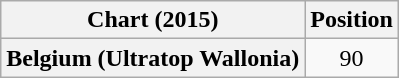<table class="wikitable plainrowheaders" style="text-align:center;">
<tr>
<th scope="col">Chart (2015)</th>
<th scope="col">Position</th>
</tr>
<tr>
<th scope="row">Belgium (Ultratop Wallonia)</th>
<td>90</td>
</tr>
</table>
